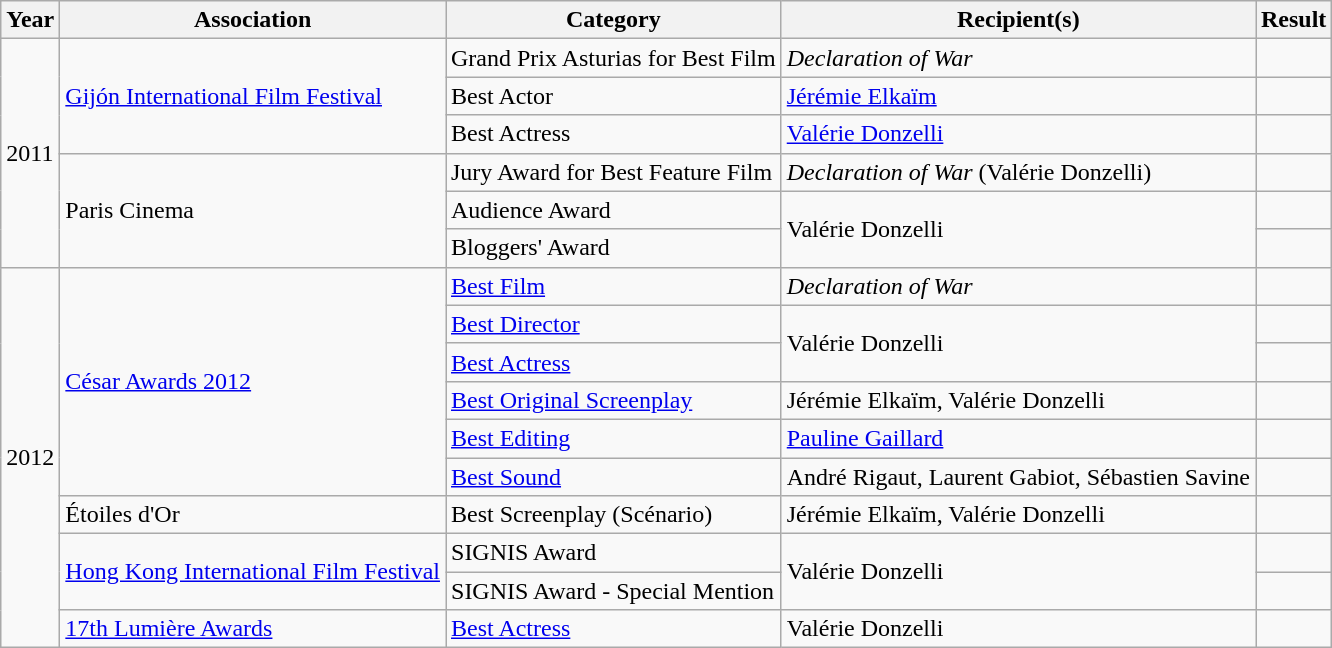<table class="wikitable">
<tr>
<th>Year</th>
<th>Association</th>
<th>Category</th>
<th>Recipient(s)</th>
<th>Result</th>
</tr>
<tr>
<td rowspan="6">2011</td>
<td rowspan="3"><a href='#'>Gijón International Film Festival</a></td>
<td>Grand Prix Asturias for Best Film</td>
<td><em>Declaration of War</em></td>
<td></td>
</tr>
<tr>
<td>Best Actor</td>
<td><a href='#'>Jérémie Elkaïm</a></td>
<td></td>
</tr>
<tr>
<td>Best Actress</td>
<td><a href='#'>Valérie Donzelli</a></td>
<td></td>
</tr>
<tr>
<td rowspan="3">Paris Cinema</td>
<td>Jury Award for Best Feature Film</td>
<td><em>Declaration of War</em> (Valérie Donzelli)</td>
<td></td>
</tr>
<tr>
<td>Audience Award</td>
<td rowspan="2">Valérie Donzelli</td>
<td></td>
</tr>
<tr>
<td>Bloggers' Award</td>
<td></td>
</tr>
<tr>
<td rowspan="10">2012</td>
<td rowspan="6"><a href='#'>César Awards 2012</a></td>
<td><a href='#'>Best Film</a></td>
<td><em>Declaration of War</em></td>
<td></td>
</tr>
<tr>
<td><a href='#'>Best Director</a></td>
<td rowspan="2">Valérie Donzelli</td>
<td></td>
</tr>
<tr>
<td><a href='#'>Best Actress</a></td>
<td></td>
</tr>
<tr>
<td><a href='#'>Best Original Screenplay</a></td>
<td>Jérémie Elkaïm, Valérie Donzelli</td>
<td></td>
</tr>
<tr>
<td><a href='#'>Best Editing</a></td>
<td><a href='#'>Pauline Gaillard</a></td>
<td></td>
</tr>
<tr>
<td><a href='#'>Best Sound</a></td>
<td>André Rigaut, Laurent Gabiot, Sébastien Savine</td>
<td></td>
</tr>
<tr>
<td>Étoiles d'Or</td>
<td>Best Screenplay (Scénario)</td>
<td>Jérémie Elkaïm, Valérie Donzelli</td>
<td></td>
</tr>
<tr>
<td rowspan="2"><a href='#'>Hong Kong International Film Festival</a></td>
<td>SIGNIS Award</td>
<td rowspan="2">Valérie Donzelli</td>
<td></td>
</tr>
<tr>
<td>SIGNIS Award - Special Mention</td>
<td></td>
</tr>
<tr>
<td><a href='#'>17th Lumière Awards</a></td>
<td><a href='#'>Best Actress</a></td>
<td>Valérie Donzelli</td>
<td></td>
</tr>
</table>
